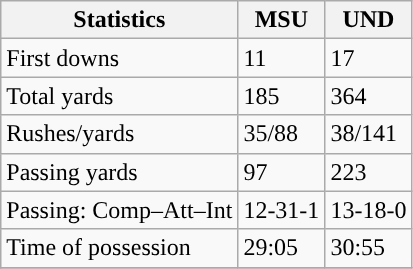<table class="wikitable" style="float: left;">
<tr>
<th>Statistics</th>
<th>MSU</th>
<th>UND</th>
</tr>
<tr>
<td>First downs</td>
<td>11</td>
<td>17</td>
</tr>
<tr>
<td>Total yards</td>
<td>185</td>
<td>364</td>
</tr>
<tr>
<td>Rushes/yards</td>
<td>35/88</td>
<td>38/141</td>
</tr>
<tr>
<td>Passing yards</td>
<td>97</td>
<td>223</td>
</tr>
<tr>
<td>Passing: Comp–Att–Int</td>
<td>12-31-1</td>
<td>13-18-0</td>
</tr>
<tr>
<td>Time of possession</td>
<td>29:05</td>
<td>30:55</td>
</tr>
<tr>
</tr>
</table>
